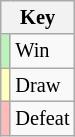<table class="wikitable" style="font-size: 85%">
<tr>
<th colspan="2">Key</th>
</tr>
<tr>
<td bgcolor=#BBF3BB></td>
<td>Win</td>
</tr>
<tr>
<td bgcolor=#FFFFBB></td>
<td>Draw</td>
</tr>
<tr>
<td bgcolor=#FFBBBB></td>
<td>Defeat</td>
</tr>
</table>
